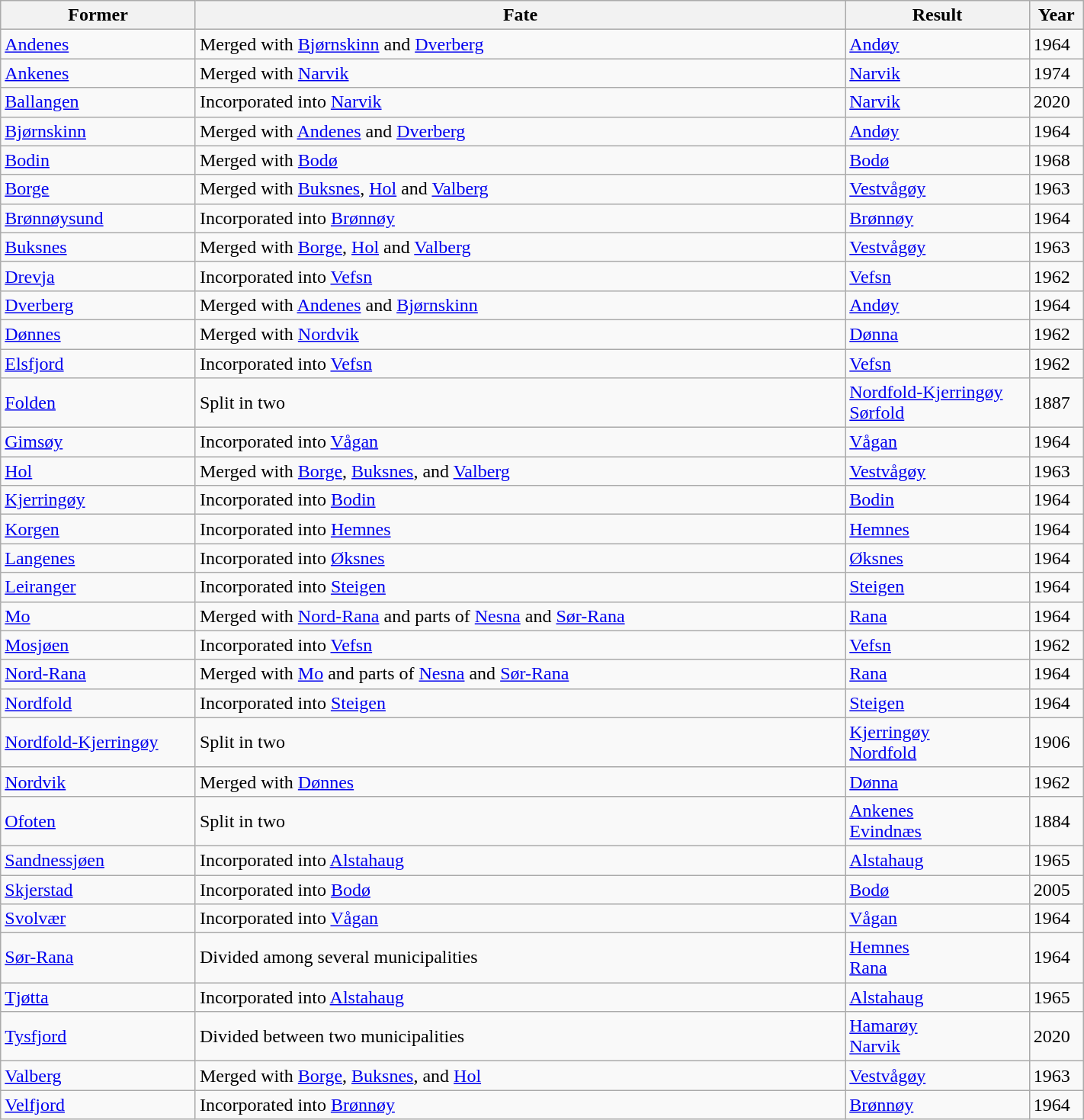<table class="wikitable sortable" width="75%">
<tr>
<th width="18%">Former</th>
<th width="60%" class="unsortable">Fate</th>
<th width="17%">Result</th>
<th width="5%">Year</th>
</tr>
<tr>
<td><a href='#'>Andenes</a></td>
<td>Merged with <a href='#'>Bjørnskinn</a> and <a href='#'>Dverberg</a></td>
<td><a href='#'>Andøy</a></td>
<td>1964</td>
</tr>
<tr>
<td><a href='#'>Ankenes</a></td>
<td>Merged with <a href='#'>Narvik</a></td>
<td><a href='#'>Narvik</a></td>
<td>1974</td>
</tr>
<tr>
<td><a href='#'>Ballangen</a></td>
<td>Incorporated into <a href='#'>Narvik</a></td>
<td><a href='#'>Narvik</a></td>
<td>2020</td>
</tr>
<tr>
<td><a href='#'>Bjørnskinn</a></td>
<td>Merged with <a href='#'>Andenes</a> and <a href='#'>Dverberg</a></td>
<td><a href='#'>Andøy</a></td>
<td>1964</td>
</tr>
<tr>
<td><a href='#'>Bodin</a></td>
<td>Merged with <a href='#'>Bodø</a></td>
<td><a href='#'>Bodø</a></td>
<td>1968</td>
</tr>
<tr>
<td><a href='#'>Borge</a></td>
<td>Merged with <a href='#'>Buksnes</a>, <a href='#'>Hol</a> and <a href='#'>Valberg</a></td>
<td><a href='#'>Vestvågøy</a></td>
<td>1963</td>
</tr>
<tr>
<td><a href='#'>Brønnøysund</a></td>
<td>Incorporated into <a href='#'>Brønnøy</a></td>
<td><a href='#'>Brønnøy</a></td>
<td>1964</td>
</tr>
<tr>
<td><a href='#'>Buksnes</a></td>
<td>Merged with <a href='#'>Borge</a>, <a href='#'>Hol</a> and <a href='#'>Valberg</a></td>
<td><a href='#'>Vestvågøy</a></td>
<td>1963</td>
</tr>
<tr>
<td><a href='#'>Drevja</a></td>
<td>Incorporated into <a href='#'>Vefsn</a></td>
<td><a href='#'>Vefsn</a></td>
<td>1962</td>
</tr>
<tr>
<td><a href='#'>Dverberg</a></td>
<td>Merged with <a href='#'>Andenes</a> and <a href='#'>Bjørnskinn</a></td>
<td><a href='#'>Andøy</a></td>
<td>1964</td>
</tr>
<tr>
<td><a href='#'>Dønnes</a></td>
<td>Merged with <a href='#'>Nordvik</a></td>
<td><a href='#'>Dønna</a></td>
<td>1962</td>
</tr>
<tr>
<td><a href='#'>Elsfjord</a></td>
<td>Incorporated into <a href='#'>Vefsn</a></td>
<td><a href='#'>Vefsn</a></td>
<td>1962</td>
</tr>
<tr>
<td><a href='#'>Folden</a></td>
<td>Split in two</td>
<td><a href='#'>Nordfold-Kjerringøy</a><br><a href='#'>Sørfold</a></td>
<td>1887</td>
</tr>
<tr>
<td><a href='#'>Gimsøy</a></td>
<td>Incorporated into <a href='#'>Vågan</a></td>
<td><a href='#'>Vågan</a></td>
<td>1964</td>
</tr>
<tr>
<td><a href='#'>Hol</a></td>
<td>Merged with <a href='#'>Borge</a>, <a href='#'>Buksnes</a>, and <a href='#'>Valberg</a></td>
<td><a href='#'>Vestvågøy</a></td>
<td>1963</td>
</tr>
<tr>
<td><a href='#'>Kjerringøy</a></td>
<td>Incorporated into <a href='#'>Bodin</a></td>
<td><a href='#'>Bodin</a></td>
<td>1964</td>
</tr>
<tr>
<td><a href='#'>Korgen</a></td>
<td>Incorporated into <a href='#'>Hemnes</a></td>
<td><a href='#'>Hemnes</a></td>
<td>1964</td>
</tr>
<tr>
<td><a href='#'>Langenes</a></td>
<td>Incorporated into <a href='#'>Øksnes</a></td>
<td><a href='#'>Øksnes</a></td>
<td>1964</td>
</tr>
<tr>
<td><a href='#'>Leiranger</a></td>
<td>Incorporated into <a href='#'>Steigen</a></td>
<td><a href='#'>Steigen</a></td>
<td>1964</td>
</tr>
<tr>
<td><a href='#'>Mo</a></td>
<td>Merged with <a href='#'>Nord-Rana</a> and parts of <a href='#'>Nesna</a> and <a href='#'>Sør-Rana</a></td>
<td><a href='#'>Rana</a></td>
<td>1964</td>
</tr>
<tr>
<td><a href='#'>Mosjøen</a></td>
<td>Incorporated into <a href='#'>Vefsn</a></td>
<td><a href='#'>Vefsn</a></td>
<td>1962</td>
</tr>
<tr>
<td><a href='#'>Nord-Rana</a></td>
<td>Merged with <a href='#'>Mo</a> and parts of <a href='#'>Nesna</a> and <a href='#'>Sør-Rana</a></td>
<td><a href='#'>Rana</a></td>
<td>1964</td>
</tr>
<tr>
<td><a href='#'>Nordfold</a></td>
<td>Incorporated into <a href='#'>Steigen</a></td>
<td><a href='#'>Steigen</a></td>
<td>1964</td>
</tr>
<tr>
<td><a href='#'>Nordfold-Kjerringøy</a></td>
<td>Split in two</td>
<td><a href='#'>Kjerringøy</a><br><a href='#'>Nordfold</a></td>
<td>1906</td>
</tr>
<tr>
<td><a href='#'>Nordvik</a></td>
<td>Merged with <a href='#'>Dønnes</a></td>
<td><a href='#'>Dønna</a></td>
<td>1962</td>
</tr>
<tr>
<td><a href='#'>Ofoten</a></td>
<td>Split in two</td>
<td><a href='#'>Ankenes</a><br><a href='#'>Evindnæs</a></td>
<td>1884</td>
</tr>
<tr>
<td><a href='#'>Sandnessjøen</a></td>
<td>Incorporated into <a href='#'>Alstahaug</a></td>
<td><a href='#'>Alstahaug</a></td>
<td>1965</td>
</tr>
<tr>
<td><a href='#'>Skjerstad</a></td>
<td>Incorporated into <a href='#'>Bodø</a></td>
<td><a href='#'>Bodø</a></td>
<td>2005</td>
</tr>
<tr>
<td><a href='#'>Svolvær</a></td>
<td>Incorporated into <a href='#'>Vågan</a></td>
<td><a href='#'>Vågan</a></td>
<td>1964</td>
</tr>
<tr>
<td><a href='#'>Sør-Rana</a></td>
<td>Divided among several municipalities</td>
<td><a href='#'>Hemnes</a><br><a href='#'>Rana</a></td>
<td>1964</td>
</tr>
<tr>
<td><a href='#'>Tjøtta</a></td>
<td>Incorporated into <a href='#'>Alstahaug</a></td>
<td><a href='#'>Alstahaug</a></td>
<td>1965</td>
</tr>
<tr>
<td><a href='#'>Tysfjord</a></td>
<td>Divided between two municipalities</td>
<td><a href='#'>Hamarøy</a> <br> <a href='#'>Narvik</a></td>
<td>2020</td>
</tr>
<tr>
<td><a href='#'>Valberg</a></td>
<td>Merged with <a href='#'>Borge</a>, <a href='#'>Buksnes</a>, and <a href='#'>Hol</a></td>
<td><a href='#'>Vestvågøy</a></td>
<td>1963</td>
</tr>
<tr>
<td><a href='#'>Velfjord</a></td>
<td>Incorporated into <a href='#'>Brønnøy</a></td>
<td><a href='#'>Brønnøy</a></td>
<td>1964</td>
</tr>
</table>
